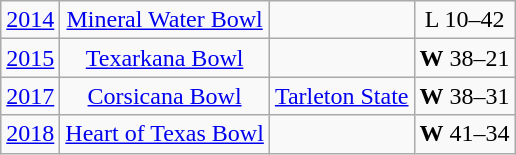<table class="wikitable sortable" style="text-align:center;">
<tr>
<td><a href='#'>2014</a></td>
<td><a href='#'>Mineral Water Bowl</a></td>
<td></td>
<td>L 10–42</td>
</tr>
<tr>
<td><a href='#'>2015</a></td>
<td><a href='#'>Texarkana Bowl</a></td>
<td></td>
<td><strong>W</strong> 38–21</td>
</tr>
<tr>
<td><a href='#'>2017</a></td>
<td><a href='#'>Corsicana Bowl</a></td>
<td><a href='#'>Tarleton State</a></td>
<td><strong>W</strong> 38–31</td>
</tr>
<tr>
<td><a href='#'>2018</a></td>
<td><a href='#'>Heart of Texas Bowl</a></td>
<td></td>
<td><strong>W</strong> 41–34</td>
</tr>
</table>
